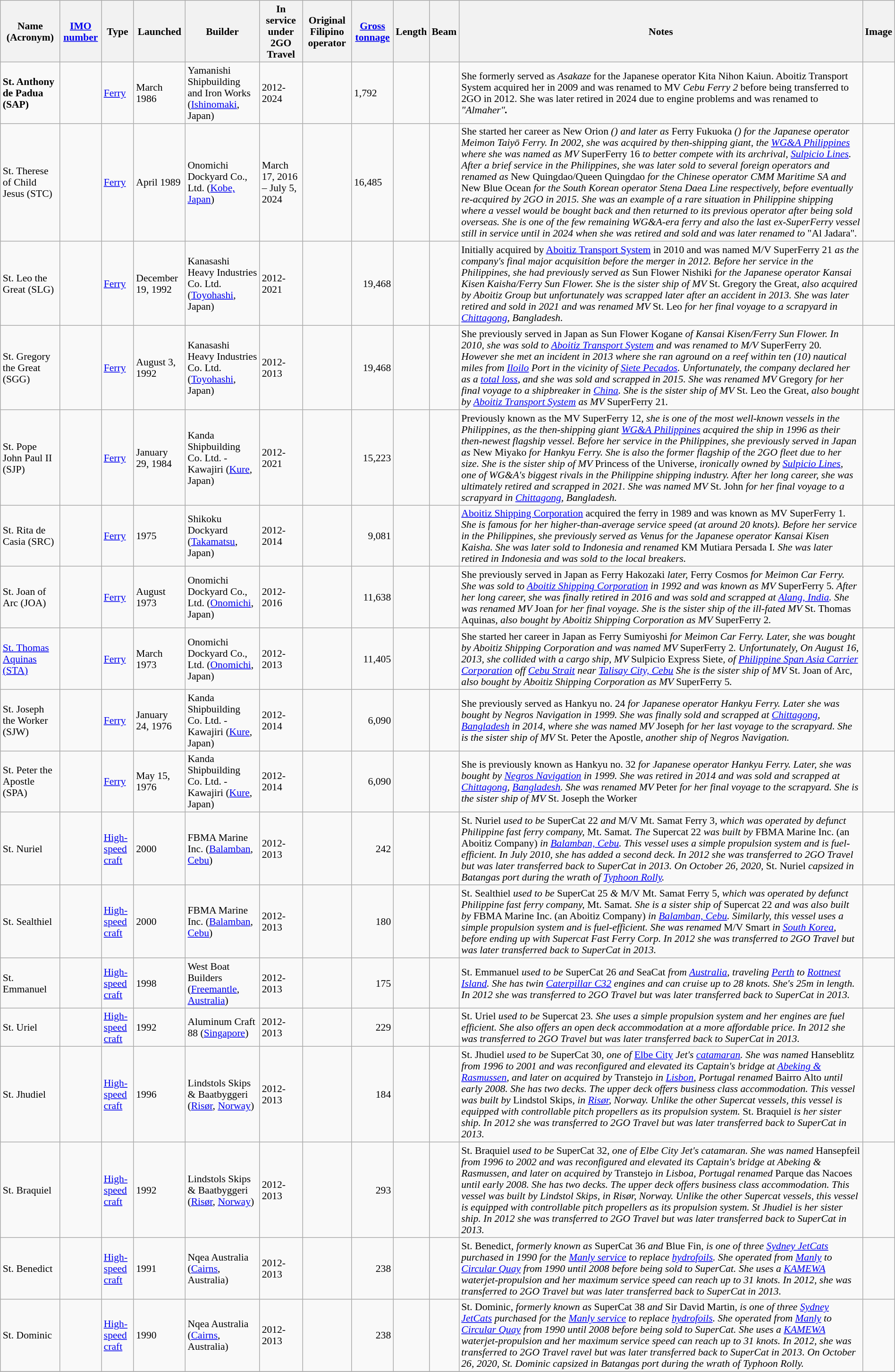<table class="wikitable sortable sticky-header" style="text-align:left; font-size:90%; line-height:16px; width:100%;">
<tr>
<th>Name (Acronym)</th>
<th><a href='#'>IMO number</a></th>
<th>Type</th>
<th>Launched</th>
<th>Builder</th>
<th>In service under 2GO Travel</th>
<th>Original Filipino operator</th>
<th><a href='#'>Gross tonnage</a></th>
<th>Length</th>
<th>Beam</th>
<th>Notes</th>
<th>Image</th>
</tr>
<tr>
<td><strong>St. Anthony de Padua (SAP)</strong></td>
<td></td>
<td><a href='#'>Ferry</a></td>
<td>March 1986</td>
<td>Yamanishi Shipbuilding and Iron Works (<a href='#'>Ishinomaki</a>, Japan)</td>
<td>2012-2024</td>
<td></td>
<td>1,792</td>
<td></td>
<td><br></td>
<td>She formerly served as <em>Asakaze</em> for the Japanese operator Kita Nihon Kaiun. Aboitiz Transport System acquired her in 2009 and was renamed to MV <em>Cebu Ferry 2</em> before being transferred to 2GO in 2012. She was later retired in 2024 due to engine problems and was renamed to <em>"Almaher"<strong>.</td>
<td></td>
</tr>
<tr>
<td></strong>St. Therese of Child Jesus (STC)<strong></td>
<td></td>
<td><a href='#'>Ferry</a></td>
<td>April 1989</td>
<td>Onomichi Dockyard Co., Ltd. (<a href='#'>Kobe, Japan</a>)</td>
<td>March 17, 2016 – July 5, 2024</td>
<td><br></td>
<td>16,485</td>
<td></td>
<td></td>
<td>She started her career as </em>New Orion<em> () and later as </em>Ferry Fukuoka<em> () for the Japanese operator Meimon Taiyō Ferry. In 2002, she was acquired by then-shipping giant, the <a href='#'>WG&A Philippines</a> where she was named as MV </em>SuperFerry 16<em> to better compete with its archrival, <a href='#'>Sulpicio Lines</a>. After a brief service in the Philippines, she was later sold to several foreign operators and renamed as </em>New Quingdao/Queen Quingdao<em> for the Chinese operator CMM Maritime SA and </em>New Blue Ocean<em> for the South Korean operator Stena Daea Line respectively, before eventually re-acquired by 2GO in 2015. She was an example of a rare situation in Philippine shipping where a vessel would be bought back and then returned to its previous operator after being sold overseas. She is one of the few remaining WG&A-era ferry and also the last ex-SuperFerry vessel still in service until in 2024 when she was retired and sold and was later renamed to </em>"Al Jadara"<em>.</td>
<td></td>
</tr>
<tr>
<td></strong>St. Leo the Great (SLG)<strong></td>
<td></td>
<td><a href='#'>Ferry</a></td>
<td>December 19, 1992</td>
<td>Kanasashi Heavy Industries Co. Ltd. (<a href='#'>Toyohashi</a>, Japan)</td>
<td>2012-2021</td>
<td></td>
<td align="right">19,468</td>
<td></td>
<td></td>
<td>Initially acquired by <a href='#'>Aboitiz Transport System</a> in 2010 and was named M/V </em>SuperFerry 21<em> as the company's final major acquisition before the merger in 2012. Before her service in the Philippines, she had previously served as </em>Sun Flower Nishiki<em> for the Japanese operator Kansai Kisen Kaisha/Ferry Sun Flower. She is the sister ship of MV </em>St. Gregory the Great<em>, also acquired by Aboitiz Group but unfortunately was scrapped later after an accident in 2013. She was later retired and sold in 2021 and was renamed MV </em>St. Leo<em> for her final voyage to a scrapyard in <a href='#'>Chittagong</a>, Bangladesh.</td>
<td></td>
</tr>
<tr>
<td></strong>St. Gregory the Great (SGG)<strong></td>
<td></td>
<td><a href='#'>Ferry</a></td>
<td>August 3, 1992</td>
<td>Kanasashi Heavy Industries Co. Ltd. (<a href='#'>Toyohashi</a>, Japan)</td>
<td>2012-2013</td>
<td></td>
<td align="right">19,468</td>
<td></td>
<td></td>
<td>She previously served in Japan as </em>Sun Flower Kogane<em> of Kansai Kisen/Ferry Sun Flower. In 2010, she was sold to <a href='#'>Aboitiz Transport System</a> and was renamed to M/V </em>SuperFerry 20<em>. However she met an incident in 2013 where she ran aground on a reef within ten (10) nautical miles from <a href='#'>Iloilo</a> Port in the vicinity of <a href='#'>Siete Pecados</a>. Unfortunately, the company declared her as a <a href='#'>total loss</a>, and she was sold and scrapped in 2015. She was renamed MV </em>Gregory<em> for her final voyage to a shipbreaker in <a href='#'>China</a>. She is the sister ship of MV </em>St. Leo the Great<em>, also bought by <a href='#'>Aboitiz Transport System</a> as MV </em>SuperFerry 21<em>.</td>
<td></td>
</tr>
<tr>
<td></strong>St. Pope John Paul II (SJP)<strong></td>
<td></td>
<td><a href='#'>Ferry</a></td>
<td>January 29, 1984</td>
<td>Kanda Shipbuilding Co. Ltd. - Kawajiri (<a href='#'>Kure</a>, Japan)</td>
<td>2012-2021</td>
<td></td>
<td align="right">15,223</td>
<td></td>
<td></td>
<td>Previously known as the MV </em>SuperFerry 12<em>, she is one of the most well-known vessels in the Philippines, as the then-shipping giant <a href='#'>WG&A Philippines</a> acquired the ship in 1996 as their then-newest flagship vessel. Before her service in the Philippines, she previously served in Japan as </em>New Miyako<em> for Hankyu Ferry. She is also the former flagship of the 2GO fleet due to her size. She is the sister ship of MV </em>Princess of the Universe<em>, ironically owned by <a href='#'>Sulpicio Lines</a>, one of WG&A's biggest rivals in the Philippine shipping industry. After her long career, she was ultimately retired and scrapped in 2021. She was named MV </em>St. John<em> for her final voyage to a scrapyard in <a href='#'>Chittagong</a>, Bangladesh.</td>
<td></td>
</tr>
<tr>
<td></strong>St. Rita de Casia (SRC) <strong></td>
<td></td>
<td><a href='#'>Ferry</a></td>
<td>1975</td>
<td>Shikoku Dockyard (<a href='#'>Takamatsu</a>, Japan)</td>
<td>2012-2014</td>
<td></td>
<td align="right">9,081</td>
<td></td>
<td></td>
<td><a href='#'>Aboitiz Shipping Corporation</a> acquired the ferry in 1989 and was known as MV </em>SuperFerry 1<em>. She is famous for her higher-than-average service speed (at around 20 knots). Before her service in the Philippines, she previously served as Venus for the Japanese operator Kansai Kisen Kaisha. She was later sold to Indonesia and renamed </em>KM Mutiara Persada I<em>. She was later retired in Indonesia and was sold to the local breakers.</td>
<td></td>
</tr>
<tr>
<td></strong>St. Joan of Arc (JOA)<strong></td>
<td></td>
<td><a href='#'>Ferry</a></td>
<td>August 1973</td>
<td>Onomichi Dockyard Co., Ltd. (<a href='#'>Onomichi</a>, Japan)</td>
<td>2012-2016</td>
<td></td>
<td align="right">11,638</td>
<td></td>
<td></td>
<td>She previously served in Japan as </em>Ferry Hakozaki<em> later, </em>Ferry Cosmos<em> for Meimon Car Ferry. She was sold to <a href='#'>Aboitiz Shipping Corporation</a> in 1992 and was known as MV </em>SuperFerry 5<em>. After her long career, she was finally retired in 2016 and was sold and scrapped at <a href='#'>Alang, India</a>. She was renamed MV </em>Joan<em> for her final voyage. She is the sister ship of the ill-fated MV </em>St. Thomas Aquinas<em>, also bought by Aboitiz Shipping Corporation as MV </em>SuperFerry 2<em>.</td>
<td></td>
</tr>
<tr>
<td></strong><a href='#'>St. Thomas Aquinas (STA)</a><strong></td>
<td></td>
<td><a href='#'>Ferry</a></td>
<td>March 1973</td>
<td>Onomichi Dockyard Co., Ltd. (<a href='#'>Onomichi</a>, Japan)</td>
<td>2012-2013</td>
<td></td>
<td align="right">11,405</td>
<td></td>
<td></td>
<td>She started her career in Japan as </em>Ferry Sumiyoshi<em> for Meimon Car Ferry. Later, she was bought by Aboitiz Shipping Corporation and was named MV </em>SuperFerry 2<em>. Unfortunately, On August 16, 2013, she collided with a cargo ship, MV </em>Sulpicio Express Siete<em>, of <a href='#'>Philippine Span Asia Carrier Corporation</a> off <a href='#'>Cebu Strait</a> near <a href='#'>Talisay City, Cebu</a> She is the sister ship of MV </em>St. Joan of Arc<em>, also bought by Aboitiz Shipping Corporation as MV </em>SuperFerry 5<em>.</td>
<td></td>
</tr>
<tr>
<td></strong>St. Joseph the Worker (SJW)<strong></td>
<td></td>
<td><a href='#'>Ferry</a></td>
<td>January 24, 1976</td>
<td>Kanda Shipbuilding Co. Ltd. - Kawajiri (<a href='#'>Kure</a>, Japan)</td>
<td>2012-2014</td>
<td></td>
<td align="right">6,090</td>
<td></td>
<td></td>
<td>She previously served as </em>Hankyu no. 24<em> for Japanese operator Hankyu Ferry. Later she was bought by Negros Navigation in 1999. She was finally sold and scrapped at <a href='#'>Chittagong</a>, <a href='#'>Bangladesh</a> in 2014, where she was named MV </em>Joseph<em> for her last voyage to the scrapyard. She is the sister ship of MV </em>St. Peter the Apostle<em>, another ship of Negros Navigation.</td>
<td></td>
</tr>
<tr>
<td></strong>St. Peter the Apostle (SPA)<strong></td>
<td></td>
<td><a href='#'>Ferry</a></td>
<td>May 15, 1976</td>
<td>Kanda Shipbuilding Co. Ltd. - Kawajiri (<a href='#'>Kure</a>, Japan)</td>
<td>2012-2014</td>
<td></td>
<td align="right">6,090</td>
<td></td>
<td></td>
<td>She is previously known as </em>Hankyu no. 32<em> for Japanese operator Hankyu Ferry. Later, she was bought by <a href='#'>Negros Navigation</a> in 1999. She was retired in 2014 and was sold and scrapped at <a href='#'>Chittagong</a>, <a href='#'>Bangladesh</a>. She was renamed MV </em>Peter<em> for her final voyage to the scrapyard. She is the sister ship of MV </em>St. Joseph the Worker<em></td>
<td></td>
</tr>
<tr>
<td></strong>St. Nuriel<strong></td>
<td></td>
<td><a href='#'>High-speed craft</a></td>
<td>2000</td>
<td>FBMA Marine Inc. (<a href='#'>Balamban</a>, <a href='#'>Cebu</a>)</td>
<td>2012-2013</td>
<td></td>
<td align="right">242</td>
<td></td>
<td></td>
<td></em>St. Nuriel<em> used to be </em>SuperCat 22<em> and </em>M/V Mt. Samat Ferry 3<em>, which was operated by defunct Philippine fast ferry company, </em>Mt. Samat<em>. The </em>Supercat 22<em> was built by </em>FBMA Marine Inc. (an Aboitiz Company)<em> in <a href='#'>Balamban, Cebu</a>. This vessel uses a simple propulsion system and is fuel-efficient. In July 2010, she has added a second deck. In 2012 she was transferred to 2GO Travel but was later transferred back to SuperCat in 2013. On October 26, 2020, </em>St. Nuriel<em> capsized in Batangas port during the wrath of <a href='#'>Typhoon Rolly</a>.</td>
<td></td>
</tr>
<tr>
<td></strong>St. Sealthiel<strong></td>
<td></td>
<td><a href='#'>High-speed craft</a></td>
<td>2000</td>
<td>FBMA Marine Inc. (<a href='#'>Balamban</a>, <a href='#'>Cebu</a>)</td>
<td>2012-2013</td>
<td></td>
<td align="right">180</td>
<td></td>
<td></td>
<td></em>St. Sealthiel<em> used to be </em>SuperCat 25<em> & </em>M/V Mt. Samat Ferry 5<em>, which was operated by defunct Philippine fast ferry company, </em>Mt. Samat<em>. She is a sister ship of </em>Supercat 22<em> and was also built by </em>FBMA Marine Inc. (an Aboitiz Company)<em> in <a href='#'>Balamban, Cebu</a>. Similarly, this vessel uses a simple propulsion system and is fuel-efficient. She was renamed </em>M/V Smart<em> in <a href='#'>South Korea</a>, before ending up with Supercat Fast Ferry Corp. In 2012 she was transferred to 2GO Travel but was later transferred back to SuperCat in 2013.</td>
<td></td>
</tr>
<tr>
<td></strong>St. Emmanuel<strong></td>
<td></td>
<td><a href='#'>High-speed craft</a></td>
<td>1998</td>
<td>West Boat Builders (<a href='#'>Freemantle</a>, <a href='#'>Australia</a>)</td>
<td>2012-2013</td>
<td></td>
<td align="right">175</td>
<td></td>
<td></td>
<td></em>St. Emmanuel<em> used to be </em>SuperCat 26<em> and </em>SeaCat<em> from <a href='#'>Australia</a>, traveling <a href='#'>Perth</a> to <a href='#'>Rottnest Island</a>. She has twin <a href='#'>Caterpillar C32</a> engines and can cruise up to 28 knots. She's 25m in length. In 2012 she was transferred to 2GO Travel but was later transferred back to SuperCat in 2013.</td>
<td></td>
</tr>
<tr>
<td></strong>St. Uriel<strong></td>
<td></td>
<td><a href='#'>High-speed craft</a></td>
<td>1992</td>
<td>Aluminum Craft 88 (<a href='#'>Singapore</a>)</td>
<td>2012-2013</td>
<td></td>
<td align="right">229</td>
<td></td>
<td></td>
<td></em>St. Uriel<em> used to be </em>Supercat 23<em>. She uses a simple propulsion system and her engines are fuel efficient. She also offers an open deck accommodation at a more affordable price. In 2012 she was transferred to 2GO Travel but was later transferred back to SuperCat in 2013.</td>
<td></td>
</tr>
<tr>
<td></strong>St. Jhudiel<strong></td>
<td></td>
<td><a href='#'>High-speed craft</a></td>
<td>1996</td>
<td>Lindstols Skips & Baatbyggeri (<a href='#'>Risør</a>, <a href='#'>Norway</a>)</td>
<td>2012-2013</td>
<td></td>
<td align="right">184</td>
<td></td>
<td></td>
<td></em>St. Jhudiel<em> used to be </em>SuperCat 30<em>, one of </em><a href='#'>Elbe City</a><em> Jet's <a href='#'>catamaran</a>. She was named </em>Hanseblitz<em> from 1996 to 2001 and was reconfigured and elevated its Captain's bridge at <a href='#'>Abeking & Rasmussen</a>, and later on acquired by </em>Transtejo<em> in <a href='#'>Lisbon</a>, Portugal renamed </em>Bairro Alto<em> until early 2008. She has two decks. The upper deck offers business class accommodation. This vessel was built by </em>Lindstol Skips<em>, in <a href='#'>Risør</a>, Norway. Unlike the other Supercat vessels, this vessel is equipped with controllable pitch propellers as its propulsion system. </em>St. Braquiel<em> is her sister ship. In 2012 she was transferred to 2GO Travel but was later transferred back to SuperCat in 2013.</td>
<td></td>
</tr>
<tr>
<td></strong>St. Braquiel<strong></td>
<td></td>
<td><a href='#'>High-speed craft</a></td>
<td>1992</td>
<td>Lindstols Skips & Baatbyggeri (<a href='#'>Risør</a>, <a href='#'>Norway</a>)</td>
<td>2012-2013</td>
<td></td>
<td align="right">293</td>
<td></td>
<td></td>
<td></em>St. Braquiel<em> used to be </em>SuperCat 32<em>, one of Elbe City Jet's catamaran. She was named </em>Hansepfeil<em> from 1996 to 2002 and was reconfigured and elevated its Captain's bridge at Abeking & Rasmussen, and later on acquired by </em>Transtejo<em> in Lisboa, Portugal renamed </em>Parque das Nacoes<em> until early 2008. She has two decks. The upper deck offers business class accommodation. This vessel was built by Lindstol Skips, in Risør, Norway. Unlike the other Supercat vessels, this vessel is equipped with controllable pitch propellers as its propulsion system.  St Jhudiel is her sister ship. In 2012 she was transferred to 2GO Travel but was later transferred back to SuperCat in 2013.</td>
<td></td>
</tr>
<tr>
<td></strong>St. Benedict<strong></td>
<td></td>
<td><a href='#'>High-speed craft</a></td>
<td>1991</td>
<td>Nqea Australia (<a href='#'>Cairns</a>, Australia)</td>
<td>2012-2013</td>
<td></td>
<td align="right">238</td>
<td></td>
<td></td>
<td></em>St. Benedict<em>, formerly known as </em>SuperCat 36<em> and </em>Blue Fin<em>, is one of three <a href='#'>Sydney JetCats</a> purchased in 1990 for the <a href='#'>Manly service</a> to replace <a href='#'>hydrofoils</a>. She operated from <a href='#'>Manly</a> to <a href='#'>Circular Quay</a> from 1990 until 2008 before being sold to SuperCat. She uses a <a href='#'>KAMEWA</a> waterjet-propulsion and her maximum service speed can reach up to 31 knots. In 2012, she was transferred to 2GO Travel but was later transferred back to SuperCat in 2013.</td>
<td></td>
</tr>
<tr>
<td></strong>St. Dominic<strong></td>
<td></td>
<td><a href='#'>High-speed craft</a></td>
<td>1990</td>
<td>Nqea Australia (<a href='#'>Cairns</a>, Australia)</td>
<td>2012-2013</td>
<td></td>
<td align="right">238</td>
<td></td>
<td></td>
<td></em>St. Dominic<em>, formerly known as </em>SuperCat 38<em> and </em>Sir David Martin<em>, is one of three <a href='#'>Sydney JetCats</a> purchased for the <a href='#'>Manly service</a> to replace <a href='#'>hydrofoils</a>. She operated from <a href='#'>Manly</a> to <a href='#'>Circular Quay</a> from 1990 until 2008 before being sold to SuperCat. She uses a <a href='#'>KAMEWA</a> waterjet-propulsion and her maximum service speed can reach up to 31 knots. In 2012, she was transferred to 2GO Travel ravel but was later transferred back to SuperCat in 2013. On October 26, 2020, St. Dominic capsized in Batangas port during the wrath of Typhoon Rolly.</td>
<td></td>
</tr>
<tr>
</tr>
</table>
